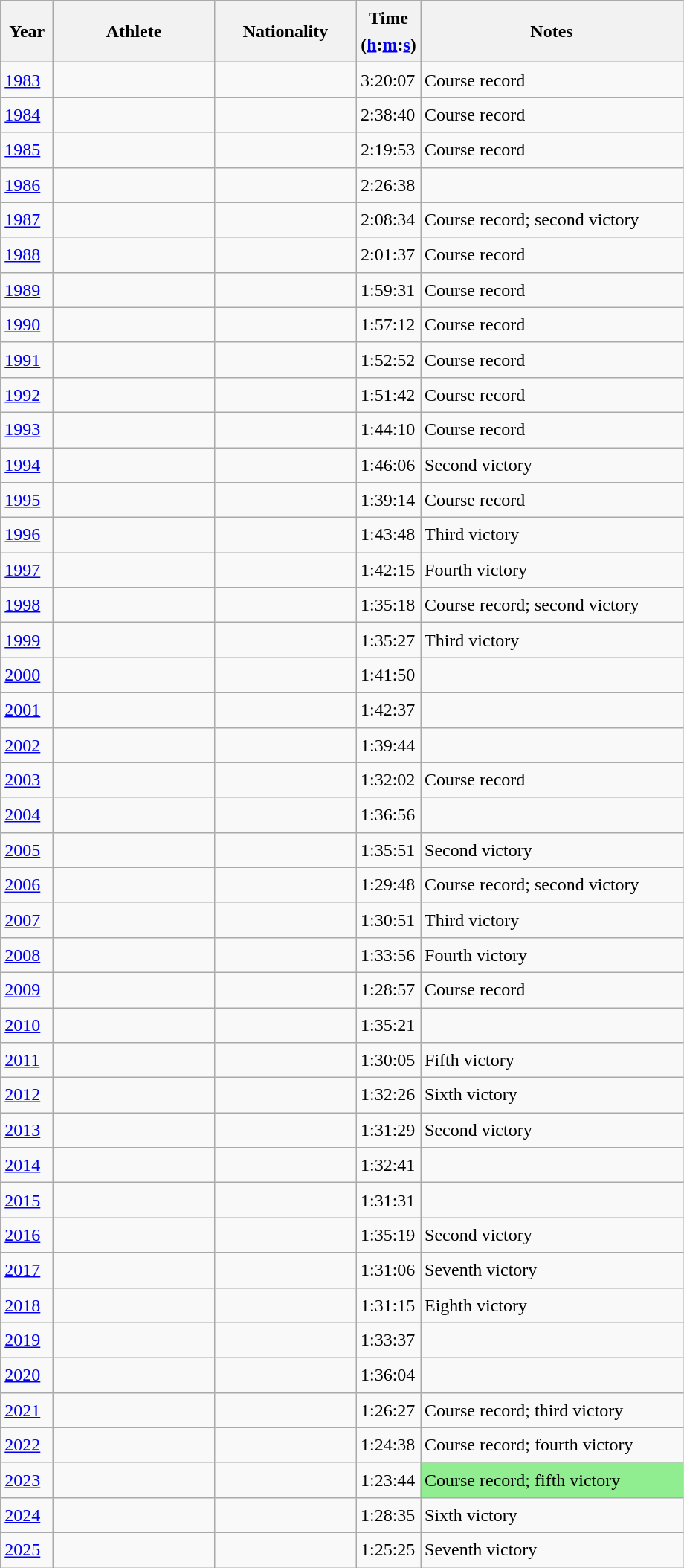<table class="wikitable sortable" style="font-size:1.00em; line-height:1.5em;">
<tr>
<th width="40">Year</th>
<th width="137">Athlete</th>
<th width="120">Nationality</th>
<th width="50">Time<br>(<a href='#'>h</a>:<a href='#'>m</a>:<a href='#'>s</a>)</th>
<th width="228" class="unsortable">Notes</th>
</tr>
<tr>
<td><a href='#'>1983</a></td>
<td></td>
<td></td>
<td>3:20:07</td>
<td>Course record</td>
</tr>
<tr>
<td><a href='#'>1984</a></td>
<td></td>
<td></td>
<td>2:38:40</td>
<td>Course record</td>
</tr>
<tr>
<td><a href='#'>1985</a></td>
<td></td>
<td></td>
<td>2:19:53</td>
<td>Course record</td>
</tr>
<tr>
<td><a href='#'>1986</a></td>
<td></td>
<td></td>
<td>2:26:38</td>
<td></td>
</tr>
<tr>
<td><a href='#'>1987</a></td>
<td></td>
<td></td>
<td>2:08:34</td>
<td>Course record; second victory</td>
</tr>
<tr>
<td><a href='#'>1988</a></td>
<td></td>
<td></td>
<td>2:01:37</td>
<td>Course record</td>
</tr>
<tr>
<td><a href='#'>1989</a></td>
<td></td>
<td></td>
<td>1:59:31</td>
<td>Course record</td>
</tr>
<tr>
<td><a href='#'>1990</a></td>
<td></td>
<td></td>
<td>1:57:12</td>
<td>Course record</td>
</tr>
<tr>
<td><a href='#'>1991</a></td>
<td></td>
<td></td>
<td>1:52:52</td>
<td>Course record</td>
</tr>
<tr>
<td><a href='#'>1992</a></td>
<td></td>
<td></td>
<td>1:51:42</td>
<td>Course record</td>
</tr>
<tr>
<td><a href='#'>1993</a></td>
<td></td>
<td></td>
<td>1:44:10</td>
<td>Course record</td>
</tr>
<tr>
<td><a href='#'>1994</a></td>
<td></td>
<td></td>
<td>1:46:06</td>
<td>Second victory</td>
</tr>
<tr>
<td><a href='#'>1995</a></td>
<td></td>
<td></td>
<td>1:39:14</td>
<td>Course record</td>
</tr>
<tr>
<td><a href='#'>1996</a></td>
<td></td>
<td></td>
<td>1:43:48</td>
<td>Third victory</td>
</tr>
<tr>
<td><a href='#'>1997</a></td>
<td></td>
<td></td>
<td>1:42:15</td>
<td>Fourth victory</td>
</tr>
<tr>
<td><a href='#'>1998</a></td>
<td></td>
<td></td>
<td>1:35:18</td>
<td>Course record; second victory</td>
</tr>
<tr>
<td><a href='#'>1999</a></td>
<td></td>
<td></td>
<td>1:35:27</td>
<td>Third victory</td>
</tr>
<tr>
<td><a href='#'>2000</a></td>
<td></td>
<td></td>
<td>1:41:50</td>
<td></td>
</tr>
<tr>
<td><a href='#'>2001</a></td>
<td></td>
<td></td>
<td>1:42:37</td>
<td></td>
</tr>
<tr>
<td><a href='#'>2002</a></td>
<td></td>
<td></td>
<td>1:39:44</td>
<td></td>
</tr>
<tr>
<td><a href='#'>2003</a></td>
<td></td>
<td></td>
<td>1:32:02</td>
<td>Course record</td>
</tr>
<tr>
<td><a href='#'>2004</a></td>
<td></td>
<td></td>
<td>1:36:56</td>
<td></td>
</tr>
<tr>
<td><a href='#'>2005</a></td>
<td></td>
<td></td>
<td>1:35:51</td>
<td>Second victory</td>
</tr>
<tr>
<td><a href='#'>2006</a></td>
<td></td>
<td></td>
<td>1:29:48</td>
<td>Course record; second victory</td>
</tr>
<tr>
<td><a href='#'>2007</a></td>
<td></td>
<td></td>
<td>1:30:51</td>
<td>Third victory</td>
</tr>
<tr>
<td><a href='#'>2008</a></td>
<td></td>
<td></td>
<td>1:33:56</td>
<td>Fourth victory</td>
</tr>
<tr>
<td><a href='#'>2009</a></td>
<td></td>
<td></td>
<td>1:28:57</td>
<td>Course record</td>
</tr>
<tr>
<td><a href='#'>2010</a></td>
<td></td>
<td></td>
<td>1:35:21</td>
<td></td>
</tr>
<tr>
<td><a href='#'>2011</a></td>
<td></td>
<td></td>
<td>1:30:05</td>
<td>Fifth victory</td>
</tr>
<tr>
<td><a href='#'>2012</a></td>
<td></td>
<td></td>
<td>1:32:26</td>
<td>Sixth victory</td>
</tr>
<tr>
<td><a href='#'>2013</a></td>
<td></td>
<td></td>
<td>1:31:29</td>
<td>Second victory</td>
</tr>
<tr>
<td><a href='#'>2014</a></td>
<td></td>
<td></td>
<td>1:32:41</td>
<td></td>
</tr>
<tr>
<td><a href='#'>2015</a></td>
<td></td>
<td></td>
<td>1:31:31</td>
<td></td>
</tr>
<tr>
<td><a href='#'>2016</a></td>
<td></td>
<td></td>
<td>1:35:19</td>
<td>Second victory</td>
</tr>
<tr>
<td><a href='#'>2017</a></td>
<td></td>
<td></td>
<td>1:31:06</td>
<td>Seventh victory</td>
</tr>
<tr>
<td><a href='#'>2018</a></td>
<td></td>
<td></td>
<td>1:31:15</td>
<td>Eighth victory</td>
</tr>
<tr>
<td><a href='#'>2019</a></td>
<td></td>
<td></td>
<td>1:33:37</td>
<td></td>
</tr>
<tr>
<td><a href='#'>2020</a></td>
<td></td>
<td></td>
<td>1:36:04</td>
<td></td>
</tr>
<tr>
<td><a href='#'>2021</a></td>
<td></td>
<td></td>
<td>1:26:27</td>
<td>Course record; third victory</td>
</tr>
<tr>
<td><a href='#'>2022</a></td>
<td></td>
<td></td>
<td>1:24:38</td>
<td>Course record; fourth victory</td>
</tr>
<tr>
<td><a href='#'>2023</a></td>
<td></td>
<td></td>
<td>1:23:44</td>
<td bgcolor="lightgreen">Course record; fifth victory</td>
</tr>
<tr>
<td><a href='#'>2024</a></td>
<td></td>
<td></td>
<td>1:28:35</td>
<td>Sixth victory</td>
</tr>
<tr>
<td><a href='#'>2025</a></td>
<td></td>
<td></td>
<td>1:25:25</td>
<td>Seventh victory</td>
</tr>
</table>
